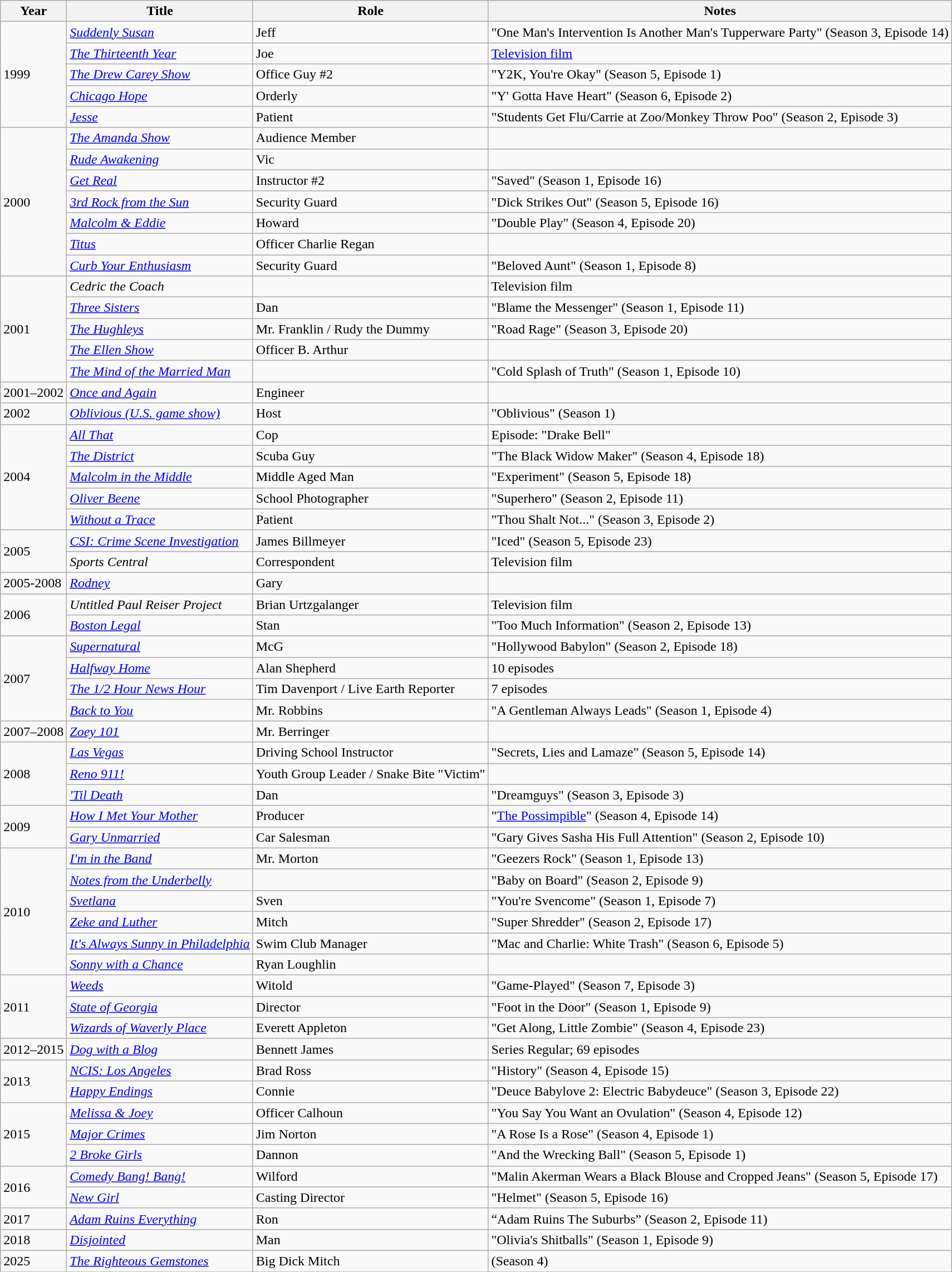<table class="wikitable sortable">
<tr>
<th>Year</th>
<th>Title</th>
<th>Role</th>
<th>Notes</th>
</tr>
<tr>
<td rowspan="5">1999</td>
<td><em><a href='#'>Suddenly Susan</a></em></td>
<td>Jeff</td>
<td>"One Man's Intervention Is Another Man's Tupperware Party" (Season 3, Episode 14)</td>
</tr>
<tr>
<td><em><a href='#'>The Thirteenth Year</a></em></td>
<td>Joe</td>
<td><a href='#'>Television film</a></td>
</tr>
<tr>
<td><em><a href='#'>The Drew Carey Show</a></em></td>
<td>Office Guy #2</td>
<td>"Y2K, You're Okay" (Season 5, Episode 1)</td>
</tr>
<tr>
<td><em><a href='#'>Chicago Hope</a></em></td>
<td>Orderly</td>
<td>"Y' Gotta Have Heart" (Season 6, Episode 2)</td>
</tr>
<tr>
<td><em><a href='#'>Jesse</a></em></td>
<td>Patient</td>
<td>"Students Get Flu/Carrie at Zoo/Monkey Throw Poo" (Season 2, Episode 3)</td>
</tr>
<tr>
<td rowspan="7">2000</td>
<td><em><a href='#'>The Amanda Show</a></em></td>
<td>Audience Member</td>
<td></td>
</tr>
<tr>
<td><em><a href='#'>Rude Awakening</a></em></td>
<td>Vic</td>
<td></td>
</tr>
<tr>
<td><em><a href='#'>Get Real</a></em></td>
<td>Instructor #2</td>
<td>"Saved" (Season 1, Episode 16)</td>
</tr>
<tr>
<td><em><a href='#'>3rd Rock from the Sun</a></em></td>
<td>Security Guard</td>
<td>"Dick Strikes Out" (Season 5, Episode 16)</td>
</tr>
<tr>
<td><em><a href='#'>Malcolm & Eddie</a></em></td>
<td>Howard</td>
<td>"Double Play" (Season 4, Episode 20)</td>
</tr>
<tr>
<td><em><a href='#'>Titus</a></em></td>
<td>Officer Charlie Regan</td>
<td></td>
</tr>
<tr>
<td><em><a href='#'>Curb Your Enthusiasm</a></em></td>
<td>Security Guard</td>
<td>"Beloved Aunt" (Season 1, Episode 8)</td>
</tr>
<tr>
<td rowspan="5">2001</td>
<td><em>Cedric the Coach</em></td>
<td></td>
<td>Television film</td>
</tr>
<tr>
<td><em><a href='#'>Three Sisters</a></em></td>
<td>Dan</td>
<td>"Blame the Messenger" (Season 1, Episode 11)</td>
</tr>
<tr>
<td><em><a href='#'>The Hughleys</a></em></td>
<td>Mr. Franklin / Rudy the Dummy</td>
<td>"Road Rage" (Season 3, Episode 20)</td>
</tr>
<tr>
<td><em><a href='#'>The Ellen Show</a></em></td>
<td>Officer B. Arthur</td>
<td></td>
</tr>
<tr>
<td><em><a href='#'>The Mind of the Married Man</a></em></td>
<td></td>
<td>"Cold Splash of Truth" (Season 1, Episode 10)</td>
</tr>
<tr>
<td>2001–2002</td>
<td><em><a href='#'>Once and Again</a></em></td>
<td>Engineer</td>
<td></td>
</tr>
<tr>
<td>2002</td>
<td><em><a href='#'>Oblivious (U.S. game show)</a></em></td>
<td>Host</td>
<td>"Oblivious" (Season 1)</td>
</tr>
<tr>
<td rowspan="5">2004</td>
<td><em><a href='#'>All That</a></em></td>
<td>Cop</td>
<td>Episode: "Drake Bell"</td>
</tr>
<tr>
<td><em><a href='#'>The District</a></em></td>
<td>Scuba Guy</td>
<td>"The Black Widow Maker" (Season 4, Episode 18)</td>
</tr>
<tr>
<td><em><a href='#'>Malcolm in the Middle</a></em></td>
<td>Middle Aged Man</td>
<td>"Experiment" (Season 5, Episode 18)</td>
</tr>
<tr>
<td><em><a href='#'>Oliver Beene</a></em></td>
<td>School Photographer</td>
<td>"Superhero" (Season 2, Episode 11)</td>
</tr>
<tr>
<td><em><a href='#'>Without a Trace</a></em></td>
<td>Patient</td>
<td>"Thou Shalt Not..." (Season 3, Episode 2)</td>
</tr>
<tr>
<td rowspan="2">2005</td>
<td><em><a href='#'>CSI: Crime Scene Investigation</a></em></td>
<td>James Billmeyer</td>
<td>"Iced" (Season 5, Episode 23)</td>
</tr>
<tr>
<td><em>Sports Central</em></td>
<td>Correspondent</td>
<td>Television film</td>
</tr>
<tr>
<td>2005-2008</td>
<td><em><a href='#'>Rodney</a></em></td>
<td>Gary</td>
<td></td>
</tr>
<tr>
<td rowspan="2">2006</td>
<td><em>Untitled Paul Reiser Project</em></td>
<td>Brian Urtzgalanger</td>
<td>Television film</td>
</tr>
<tr>
<td><em><a href='#'>Boston Legal</a></em></td>
<td>Stan</td>
<td>"Too Much Information" (Season 2, Episode 13)</td>
</tr>
<tr>
<td rowspan="4">2007</td>
<td><em><a href='#'>Supernatural</a></em></td>
<td>McG</td>
<td>"Hollywood Babylon" (Season 2, Episode 18)</td>
</tr>
<tr>
<td><em><a href='#'>Halfway Home</a></em></td>
<td>Alan Shepherd</td>
<td>10 episodes</td>
</tr>
<tr>
<td><em><a href='#'>The 1/2 Hour News Hour</a></em></td>
<td>Tim Davenport / Live Earth Reporter</td>
<td>7 episodes</td>
</tr>
<tr>
<td><em><a href='#'>Back to You</a></em></td>
<td>Mr. Robbins</td>
<td>"A Gentleman Always Leads" (Season 1, Episode 4)</td>
</tr>
<tr>
<td>2007–2008</td>
<td><em><a href='#'>Zoey 101</a></em></td>
<td>Mr. Berringer</td>
<td></td>
</tr>
<tr>
<td rowspan="3">2008</td>
<td><em><a href='#'>Las Vegas</a></em></td>
<td>Driving School Instructor</td>
<td>"Secrets, Lies and Lamaze" (Season 5, Episode 14)</td>
</tr>
<tr>
<td><em><a href='#'>Reno 911!</a></em></td>
<td>Youth Group Leader / Snake Bite "Victim"</td>
<td></td>
</tr>
<tr>
<td><em><a href='#'>'Til Death</a></em></td>
<td>Dan</td>
<td>"Dreamguys" (Season 3, Episode 3)</td>
</tr>
<tr>
<td rowspan="2">2009</td>
<td><em><a href='#'>How I Met Your Mother</a></em></td>
<td>Producer</td>
<td>"<a href='#'>The Possimpible</a>" (Season 4, Episode 14)</td>
</tr>
<tr>
<td><em><a href='#'>Gary Unmarried</a></em></td>
<td>Car Salesman</td>
<td>"Gary Gives Sasha His Full Attention" (Season 2, Episode 10)</td>
</tr>
<tr>
<td rowspan="6">2010</td>
<td><em><a href='#'>I'm in the Band</a></em></td>
<td>Mr. Morton</td>
<td>"Geezers Rock" (Season 1, Episode 13)</td>
</tr>
<tr>
<td><em><a href='#'>Notes from the Underbelly</a></em></td>
<td></td>
<td>"Baby on Board" (Season 2, Episode 9)</td>
</tr>
<tr>
<td><em><a href='#'>Svetlana</a></em></td>
<td>Sven</td>
<td>"You're Svencome" (Season 1, Episode 7)</td>
</tr>
<tr>
<td><em><a href='#'>Zeke and Luther</a></em></td>
<td>Mitch</td>
<td>"Super Shredder" (Season 2, Episode 17)</td>
</tr>
<tr>
<td><em><a href='#'>It's Always Sunny in Philadelphia</a></em></td>
<td>Swim Club Manager</td>
<td>"Mac and Charlie: White Trash" (Season 6, Episode 5)</td>
</tr>
<tr>
<td><em><a href='#'>Sonny with a Chance</a></em></td>
<td>Ryan Loughlin</td>
<td></td>
</tr>
<tr>
<td rowspan="3">2011</td>
<td><em><a href='#'>Weeds</a></em></td>
<td>Witold</td>
<td>"Game-Played" (Season 7, Episode 3)</td>
</tr>
<tr>
<td><em><a href='#'>State of Georgia</a></em></td>
<td>Director</td>
<td>"Foot in the Door" (Season 1, Episode 9)</td>
</tr>
<tr>
<td><em><a href='#'>Wizards of Waverly Place</a></em></td>
<td>Everett Appleton</td>
<td>"Get Along, Little Zombie" (Season 4, Episode 23)</td>
</tr>
<tr>
<td>2012–2015</td>
<td><em><a href='#'>Dog with a Blog</a></em></td>
<td>Bennett James</td>
<td>Series Regular; 69 episodes</td>
</tr>
<tr>
<td rowspan="2">2013</td>
<td><em><a href='#'>NCIS: Los Angeles</a></em></td>
<td>Brad Ross</td>
<td>"History" (Season 4, Episode 15)</td>
</tr>
<tr>
<td><em><a href='#'>Happy Endings</a></em></td>
<td>Connie</td>
<td>"Deuce Babylove 2: Electric Babydeuce" (Season 3, Episode 22)</td>
</tr>
<tr>
<td rowspan="3">2015</td>
<td><em><a href='#'>Melissa & Joey</a></em></td>
<td>Officer Calhoun</td>
<td>"You Say You Want an Ovulation" (Season 4, Episode 12)</td>
</tr>
<tr>
<td><em><a href='#'>Major Crimes</a></em></td>
<td>Jim Norton</td>
<td>"A Rose Is a Rose" (Season 4, Episode 1)</td>
</tr>
<tr>
<td><em><a href='#'>2 Broke Girls</a></em></td>
<td>Dannon</td>
<td>"And the Wrecking Ball" (Season 5, Episode 1)</td>
</tr>
<tr>
<td rowspan="2">2016</td>
<td><em><a href='#'>Comedy Bang! Bang!</a></em></td>
<td>Wilford</td>
<td>"Malin Akerman Wears a Black Blouse and Cropped Jeans" (Season 5, Episode 17)</td>
</tr>
<tr>
<td><em><a href='#'>New Girl</a></em></td>
<td>Casting Director</td>
<td>"Helmet" (Season 5, Episode 16)</td>
</tr>
<tr>
<td>2017</td>
<td><em><a href='#'>Adam Ruins Everything</a></em></td>
<td>Ron</td>
<td>“Adam Ruins The Suburbs” (Season 2, Episode 11)</td>
</tr>
<tr>
<td>2018</td>
<td><em><a href='#'>Disjointed</a></em></td>
<td>Man</td>
<td>"Olivia's Shitballs" (Season 1, Episode 9)</td>
</tr>
<tr>
<td>2025</td>
<td><em><a href='#'>The Righteous Gemstones</a></em></td>
<td>Big Dick Mitch</td>
<td>(Season 4)</td>
</tr>
<tr>
</tr>
</table>
